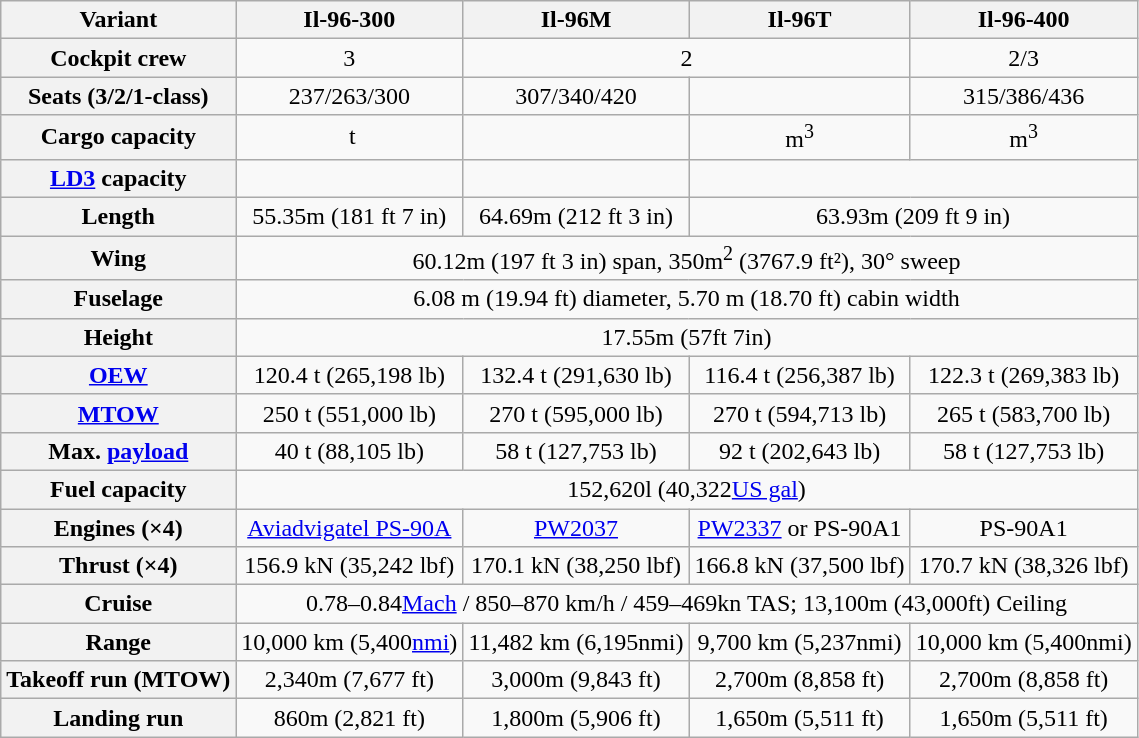<table class="wikitable" style="text-align:center;">
<tr>
<th>Variant</th>
<th>Il-96-300</th>
<th>Il-96M</th>
<th>Il-96T</th>
<th>Il-96-400</th>
</tr>
<tr>
<th>Cockpit crew</th>
<td>3</td>
<td colspan="2">2</td>
<td>2/3</td>
</tr>
<tr>
<th>Seats (3/2/1-class)</th>
<td>237/263/300</td>
<td>307/340/420</td>
<td></td>
<td>315/386/436</td>
</tr>
<tr>
<th>Cargo capacity</th>
<td> t</td>
<td></td>
<td>m<sup>3</sup></td>
<td>m<sup>3</sup></td>
</tr>
<tr>
<th><a href='#'>LD3</a> capacity</th>
<td></td>
<td></td>
<td colspan=2></td>
</tr>
<tr>
<th>Length</th>
<td>55.35m (181 ft 7 in)</td>
<td>64.69m (212 ft 3 in)</td>
<td colspan="2">63.93m (209 ft 9 in)</td>
</tr>
<tr>
<th>Wing</th>
<td colspan="4">60.12m (197 ft 3 in) span, 350m<sup>2</sup> (3767.9 ft²), 30° sweep</td>
</tr>
<tr>
<th>Fuselage</th>
<td colspan="4">6.08 m (19.94 ft) diameter, 5.70 m (18.70 ft) cabin width</td>
</tr>
<tr>
<th>Height</th>
<td colspan="4">17.55m (57ft 7in)</td>
</tr>
<tr>
<th><a href='#'>OEW</a></th>
<td>120.4 t (265,198 lb)</td>
<td>132.4 t (291,630 lb)</td>
<td>116.4 t (256,387 lb)</td>
<td>122.3 t (269,383 lb)</td>
</tr>
<tr>
<th><a href='#'>MTOW</a></th>
<td>250 t (551,000 lb)</td>
<td>270 t (595,000 lb)</td>
<td>270 t (594,713 lb)</td>
<td>265 t (583,700 lb)</td>
</tr>
<tr>
<th>Max. <a href='#'>payload</a></th>
<td>40 t (88,105 lb)</td>
<td>58 t (127,753 lb)</td>
<td>92 t (202,643 lb)</td>
<td>58 t (127,753 lb)</td>
</tr>
<tr>
<th>Fuel capacity</th>
<td colspan="4">152,620l (40,322<a href='#'>US gal</a>)</td>
</tr>
<tr>
<th>Engines (×4)</th>
<td><a href='#'>Aviadvigatel PS-90A</a></td>
<td><a href='#'>PW2037</a></td>
<td><a href='#'>PW2337</a> or PS-90A1</td>
<td>PS-90A1</td>
</tr>
<tr>
<th>Thrust (×4)</th>
<td>156.9 kN (35,242 lbf)</td>
<td>170.1 kN (38,250 lbf)</td>
<td>166.8 kN (37,500 lbf)</td>
<td>170.7 kN (38,326 lbf)</td>
</tr>
<tr>
<th>Cruise</th>
<td colspan="4">0.78–0.84<a href='#'>Mach</a> / 850–870 km/h / 459–469kn TAS; 13,100m (43,000ft) Ceiling</td>
</tr>
<tr>
<th>Range</th>
<td>10,000 km (5,400<a href='#'>nmi</a>)</td>
<td>11,482 km (6,195nmi)</td>
<td>9,700 km (5,237nmi)</td>
<td>10,000 km (5,400nmi)</td>
</tr>
<tr>
<th>Takeoff run (MTOW)</th>
<td>2,340m (7,677 ft)</td>
<td>3,000m (9,843 ft)</td>
<td>2,700m (8,858 ft)</td>
<td>2,700m (8,858 ft)</td>
</tr>
<tr>
<th>Landing run</th>
<td>860m (2,821 ft)</td>
<td>1,800m (5,906 ft)</td>
<td>1,650m (5,511 ft)</td>
<td>1,650m (5,511 ft)</td>
</tr>
</table>
